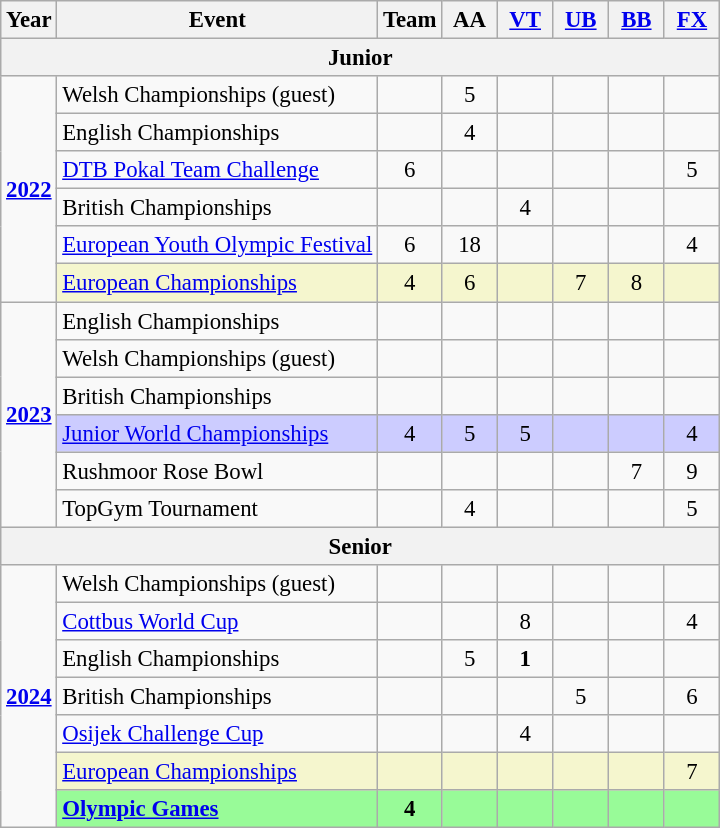<table class="wikitable" style="text-align:center; font-size:95%;">
<tr>
<th align="center">Year</th>
<th align="center">Event</th>
<th style="width:30px;">Team</th>
<th style="width:30px;">AA</th>
<th style="width:30px;"><a href='#'>VT</a></th>
<th style="width:30px;"><a href='#'>UB</a></th>
<th style="width:30px;"><a href='#'>BB</a></th>
<th style="width:30px;"><a href='#'>FX</a></th>
</tr>
<tr>
<th colspan="8">Junior</th>
</tr>
<tr>
<td rowspan="6"><strong><a href='#'>2022</a></strong></td>
<td align=left>Welsh Championships (guest)</td>
<td></td>
<td>5</td>
<td></td>
<td></td>
<td></td>
<td></td>
</tr>
<tr>
<td align=left>English Championships</td>
<td></td>
<td>4</td>
<td></td>
<td></td>
<td></td>
<td></td>
</tr>
<tr>
<td align=left><a href='#'>DTB Pokal Team Challenge</a></td>
<td>6</td>
<td></td>
<td></td>
<td></td>
<td></td>
<td>5</td>
</tr>
<tr>
<td align=left>British Championships</td>
<td></td>
<td></td>
<td>4</td>
<td></td>
<td></td>
<td></td>
</tr>
<tr>
<td align=left><a href='#'>European Youth Olympic Festival</a></td>
<td>6</td>
<td>18</td>
<td></td>
<td></td>
<td></td>
<td>4</td>
</tr>
<tr bgcolor=#F5F6CE>
<td align=left><a href='#'>European Championships</a></td>
<td>4</td>
<td>6</td>
<td></td>
<td>7</td>
<td>8</td>
<td></td>
</tr>
<tr>
<td rowspan="6"><strong><a href='#'>2023</a></strong></td>
<td align=left>English Championships</td>
<td></td>
<td></td>
<td></td>
<td></td>
<td></td>
<td></td>
</tr>
<tr>
<td align=left>Welsh Championships (guest)</td>
<td></td>
<td></td>
<td></td>
<td></td>
<td></td>
<td></td>
</tr>
<tr>
<td align=left>British Championships</td>
<td></td>
<td></td>
<td></td>
<td></td>
<td></td>
<td></td>
</tr>
<tr bgcolor=#CCCCFF>
<td align=left><a href='#'>Junior World Championships</a></td>
<td>4</td>
<td>5</td>
<td>5</td>
<td></td>
<td></td>
<td>4</td>
</tr>
<tr>
<td align=left>Rushmoor Rose Bowl</td>
<td></td>
<td></td>
<td></td>
<td></td>
<td>7</td>
<td>9</td>
</tr>
<tr>
<td align=left>TopGym Tournament</td>
<td></td>
<td>4</td>
<td></td>
<td></td>
<td></td>
<td>5</td>
</tr>
<tr>
<th colspan="8">Senior</th>
</tr>
<tr>
<td rowspan="7"><strong><a href='#'>2024</a></strong></td>
<td align=left>Welsh Championships (guest)</td>
<td></td>
<td></td>
<td></td>
<td></td>
<td></td>
<td></td>
</tr>
<tr>
<td align=left><a href='#'>Cottbus World Cup</a></td>
<td></td>
<td></td>
<td>8</td>
<td></td>
<td></td>
<td>4</td>
</tr>
<tr>
<td align=left>English Championships</td>
<td></td>
<td>5</td>
<td><strong>1</strong></td>
<td></td>
<td></td>
<td></td>
</tr>
<tr>
<td align=left>British Championships</td>
<td></td>
<td></td>
<td></td>
<td>5</td>
<td></td>
<td>6</td>
</tr>
<tr>
<td align=left><a href='#'>Osijek Challenge Cup</a></td>
<td></td>
<td></td>
<td>4</td>
<td></td>
<td></td>
<td></td>
</tr>
<tr bgcolor=#F5F6CE>
<td align=left><a href='#'>European Championships</a></td>
<td></td>
<td></td>
<td></td>
<td></td>
<td></td>
<td>7</td>
</tr>
<tr bgcolor=98FB98>
<td align=left><strong><a href='#'>Olympic Games</a></strong></td>
<td><strong>4</strong></td>
<td></td>
<td></td>
<td></td>
<td></td>
<td></td>
</tr>
</table>
